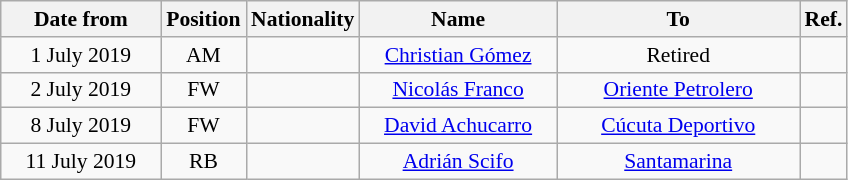<table class="wikitable" style="text-align:center; font-size:90%; ">
<tr>
<th style="background:#; color:#; width:100px;">Date from</th>
<th style="background:#; color:#; width:50px;">Position</th>
<th style="background:#; color:#; width:50px;">Nationality</th>
<th style="background:#; color:#; width:125px;">Name</th>
<th style="background:#; color:#; width:155px;">To</th>
<th style="background:#; color:#; width:25px;">Ref.</th>
</tr>
<tr>
<td>1 July 2019</td>
<td>AM</td>
<td></td>
<td><a href='#'>Christian Gómez</a></td>
<td>Retired</td>
<td></td>
</tr>
<tr>
<td>2 July 2019</td>
<td>FW</td>
<td></td>
<td><a href='#'>Nicolás Franco</a></td>
<td> <a href='#'>Oriente Petrolero</a></td>
<td></td>
</tr>
<tr>
<td>8 July 2019</td>
<td>FW</td>
<td></td>
<td><a href='#'>David Achucarro</a></td>
<td> <a href='#'>Cúcuta Deportivo</a></td>
<td></td>
</tr>
<tr>
<td>11 July 2019</td>
<td>RB</td>
<td></td>
<td><a href='#'>Adrián Scifo</a></td>
<td> <a href='#'>Santamarina</a></td>
<td></td>
</tr>
</table>
